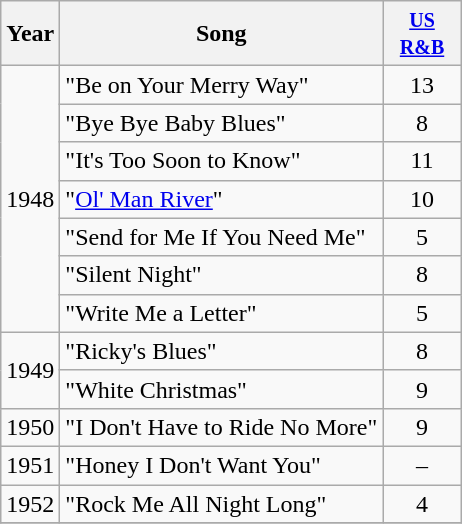<table class="wikitable">
<tr>
<th>Year</th>
<th>Song</th>
<th style="width:45px;"><small><a href='#'>US R&B</a></small><br></th>
</tr>
<tr>
<td rowspan="7">1948</td>
<td>"Be on Your Merry Way"</td>
<td align=center>13</td>
</tr>
<tr>
<td>"Bye Bye Baby Blues"</td>
<td align=center>8</td>
</tr>
<tr>
<td>"It's Too Soon to Know"</td>
<td align=center>11</td>
</tr>
<tr>
<td>"<a href='#'>Ol' Man River</a>"</td>
<td align=center>10</td>
</tr>
<tr>
<td>"Send for Me If You Need Me"</td>
<td align=center>5</td>
</tr>
<tr>
<td>"Silent Night"</td>
<td align=center>8</td>
</tr>
<tr>
<td>"Write Me a Letter"</td>
<td align=center>5</td>
</tr>
<tr>
<td rowspan="2">1949</td>
<td>"Ricky's Blues"</td>
<td align=center>8</td>
</tr>
<tr>
<td>"White Christmas"</td>
<td align=center>9</td>
</tr>
<tr>
<td rowspan="1">1950</td>
<td>"I Don't Have to Ride No More"</td>
<td align=center>9</td>
</tr>
<tr>
<td rowspan="1">1951</td>
<td>"Honey I Don't Want You"</td>
<td align=center>–</td>
</tr>
<tr>
<td rowspan="1">1952</td>
<td>"Rock Me All Night Long"</td>
<td align=center>4</td>
</tr>
<tr>
</tr>
</table>
